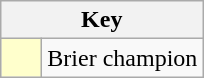<table class="wikitable" style="text-align: center;">
<tr>
<th colspan=2>Key</th>
</tr>
<tr>
<td style="background:#ffffcc; width:20px;"></td>
<td align=left>Brier champion</td>
</tr>
</table>
